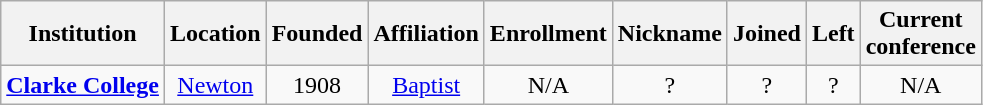<table class="wikitable sortable" style="text-align:center;">
<tr>
<th>Institution</th>
<th>Location</th>
<th>Founded</th>
<th>Affiliation</th>
<th>Enrollment</th>
<th>Nickname</th>
<th>Joined</th>
<th>Left</th>
<th>Current<br>conference</th>
</tr>
<tr>
<td><strong><a href='#'>Clarke College</a></strong></td>
<td><a href='#'>Newton</a></td>
<td>1908</td>
<td><a href='#'>Baptist</a></td>
<td>N/A</td>
<td>?</td>
<td>?</td>
<td>?</td>
<td>N/A</td>
</tr>
</table>
